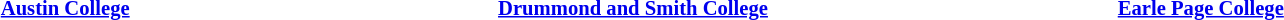<table class="toccolours" style="margin: 0 auto; width:90%; font-size: 0.86em">
<tr>
<th><a href='#'>Austin College</a></th>
<th><a href='#'>Drummond and Smith College</a></th>
<th><a href='#'>Earle Page College</a></th>
</tr>
<tr>
<td style="width: 33%;"><br></td>
<td style="width: 33%;"><br></td>
<td style="width: 33%;"><br></td>
</tr>
<tr>
</tr>
</table>
